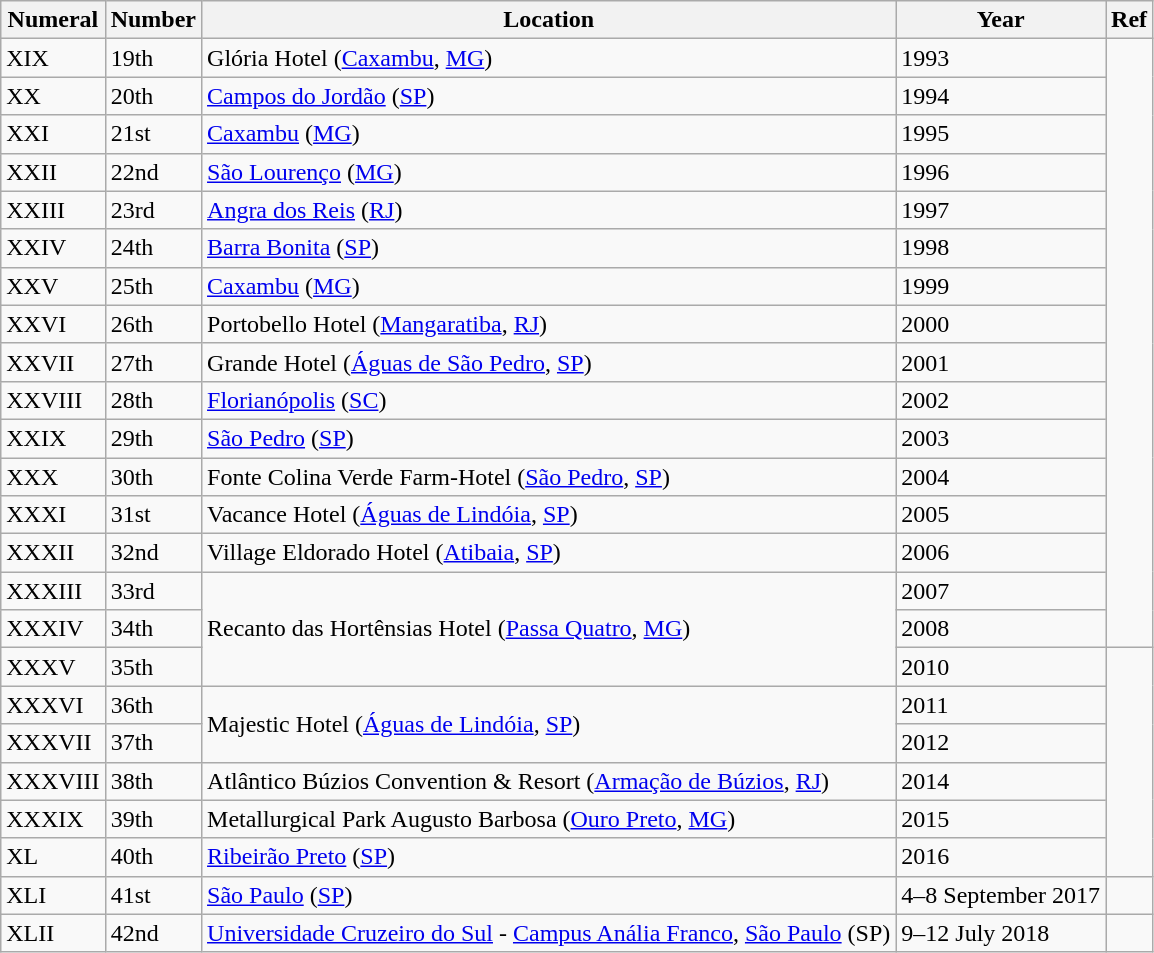<table class="wikitable">
<tr>
<th>Numeral</th>
<th>Number</th>
<th>Location</th>
<th>Year</th>
<th>Ref</th>
</tr>
<tr>
<td>XIX</td>
<td>19th</td>
<td>Glória Hotel (<a href='#'>Caxambu</a>, <a href='#'>MG</a>)</td>
<td>1993</td>
<td rowspan="16"></td>
</tr>
<tr>
<td>XX</td>
<td>20th</td>
<td><a href='#'>Campos do Jordão</a> (<a href='#'>SP</a>)</td>
<td>1994</td>
</tr>
<tr>
<td>XXI</td>
<td>21st</td>
<td><a href='#'>Caxambu</a> (<a href='#'>MG</a>)</td>
<td>1995</td>
</tr>
<tr>
<td>XXII</td>
<td>22nd</td>
<td><a href='#'>São Lourenço</a> (<a href='#'>MG</a>)</td>
<td>1996</td>
</tr>
<tr>
<td>XXIII</td>
<td>23rd</td>
<td><a href='#'>Angra dos Reis</a> (<a href='#'>RJ</a>)</td>
<td>1997</td>
</tr>
<tr>
<td>XXIV</td>
<td>24th</td>
<td><a href='#'>Barra Bonita</a> (<a href='#'>SP</a>)</td>
<td>1998</td>
</tr>
<tr>
<td>XXV</td>
<td>25th</td>
<td><a href='#'>Caxambu</a> (<a href='#'>MG</a>)</td>
<td>1999</td>
</tr>
<tr>
<td>XXVI</td>
<td>26th</td>
<td>Portobello Hotel (<a href='#'>Mangaratiba</a>, <a href='#'>RJ</a>)</td>
<td>2000</td>
</tr>
<tr>
<td>XXVII</td>
<td>27th</td>
<td>Grande Hotel (<a href='#'>Águas de São Pedro</a>, <a href='#'>SP</a>)</td>
<td>2001</td>
</tr>
<tr>
<td>XXVIII</td>
<td>28th</td>
<td><a href='#'>Florianópolis</a> (<a href='#'>SC</a>)</td>
<td>2002</td>
</tr>
<tr>
<td>XXIX</td>
<td>29th</td>
<td><a href='#'>São Pedro</a> (<a href='#'>SP</a>)</td>
<td>2003</td>
</tr>
<tr>
<td>XXX</td>
<td>30th</td>
<td>Fonte Colina Verde Farm-Hotel (<a href='#'>São Pedro</a>, <a href='#'>SP</a>)</td>
<td>2004</td>
</tr>
<tr>
<td>XXXI</td>
<td>31st</td>
<td>Vacance Hotel (<a href='#'>Águas de Lindóia</a>, <a href='#'>SP</a>)</td>
<td>2005</td>
</tr>
<tr>
<td>XXXII</td>
<td>32nd</td>
<td>Village Eldorado Hotel (<a href='#'>Atibaia</a>, <a href='#'>SP</a>)</td>
<td>2006</td>
</tr>
<tr>
<td>XXXIII</td>
<td>33rd</td>
<td rowspan="3">Recanto das Hortênsias Hotel (<a href='#'>Passa Quatro</a>, <a href='#'>MG</a>)</td>
<td>2007</td>
</tr>
<tr>
<td>XXXIV</td>
<td>34th</td>
<td>2008</td>
</tr>
<tr>
<td>XXXV</td>
<td>35th</td>
<td>2010</td>
<td rowspan="6"></td>
</tr>
<tr>
<td>XXXVI</td>
<td>36th</td>
<td rowspan="2">Majestic Hotel (<a href='#'>Águas de Lindóia</a>, <a href='#'>SP</a>)</td>
<td>2011</td>
</tr>
<tr>
<td>XXXVII</td>
<td>37th</td>
<td>2012</td>
</tr>
<tr>
<td>XXXVIII</td>
<td>38th</td>
<td>Atlântico Búzios Convention & Resort (<a href='#'>Armação de Búzios</a>, <a href='#'>RJ</a>)</td>
<td>2014</td>
</tr>
<tr>
<td>XXXIX</td>
<td>39th</td>
<td>Metallurgical Park Augusto Barbosa (<a href='#'>Ouro Preto</a>, <a href='#'>MG</a>)</td>
<td>2015</td>
</tr>
<tr>
<td>XL</td>
<td>40th</td>
<td><a href='#'>Ribeirão Preto</a> (<a href='#'>SP</a>)</td>
<td>2016</td>
</tr>
<tr>
<td>XLI</td>
<td>41st</td>
<td><a href='#'>São Paulo</a> (<a href='#'>SP</a>)</td>
<td>4–8 September 2017</td>
<td></td>
</tr>
<tr>
<td>XLII</td>
<td>42nd</td>
<td><a href='#'>Universidade Cruzeiro do Sul</a> - <a href='#'>Campus Anália Franco</a>, <a href='#'>São Paulo</a> (SP)</td>
<td>9–12 July 2018</td>
<td></td>
</tr>
</table>
